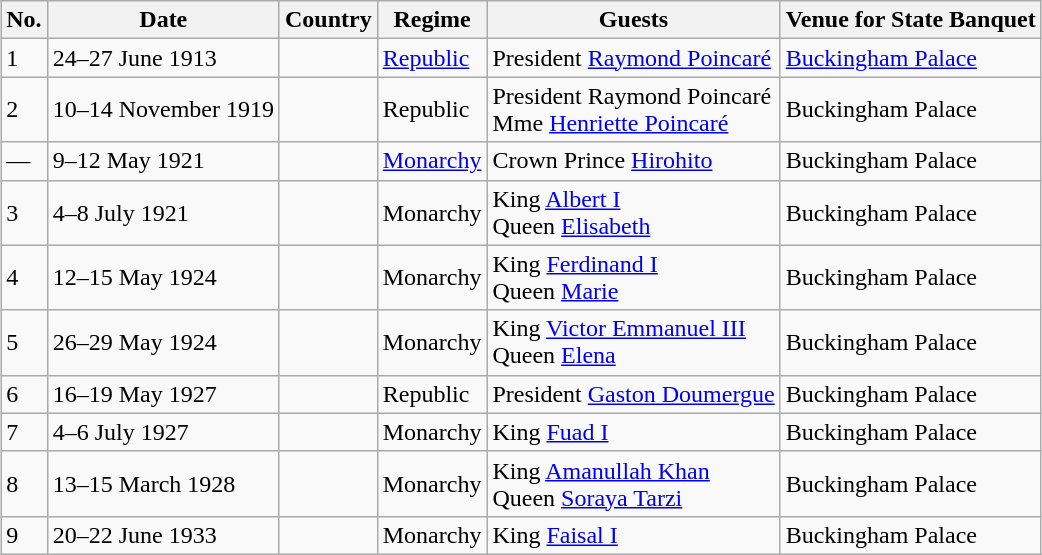<table class="wikitable sortable" border="1" style="margin: 1em auto 1em auto">
<tr>
<th>No.</th>
<th class="unsortable">Date</th>
<th>Country</th>
<th>Regime</th>
<th class="unsortable">Guests</th>
<th>Venue for State Banquet</th>
</tr>
<tr>
<td>1</td>
<td>24–27 June 1913</td>
<td></td>
<td><a href='#'>Republic</a></td>
<td>President <a href='#'>Raymond Poincaré</a></td>
<td><a href='#'>Buckingham Palace</a></td>
</tr>
<tr>
<td>2</td>
<td>10–14 November 1919</td>
<td></td>
<td>Republic</td>
<td>President Raymond Poincaré<br>Mme <a href='#'>Henriette Poincaré</a></td>
<td>Buckingham Palace</td>
</tr>
<tr>
<td>—</td>
<td>9–12 May 1921</td>
<td></td>
<td><a href='#'>Monarchy</a></td>
<td>Crown Prince <a href='#'>Hirohito</a></td>
<td>Buckingham Palace</td>
</tr>
<tr>
<td>3</td>
<td>4–8 July 1921</td>
<td></td>
<td>Monarchy</td>
<td>King <a href='#'>Albert I</a><br>Queen <a href='#'>Elisabeth</a></td>
<td>Buckingham Palace</td>
</tr>
<tr>
<td>4</td>
<td>12–15 May 1924</td>
<td></td>
<td>Monarchy</td>
<td>King <a href='#'>Ferdinand I</a><br>Queen <a href='#'>Marie</a></td>
<td>Buckingham Palace</td>
</tr>
<tr>
<td>5</td>
<td>26–29 May 1924</td>
<td></td>
<td>Monarchy</td>
<td>King <a href='#'>Victor Emmanuel III</a><br>Queen <a href='#'>Elena</a></td>
<td>Buckingham Palace</td>
</tr>
<tr>
<td>6</td>
<td>16–19 May 1927</td>
<td></td>
<td>Republic</td>
<td>President <a href='#'>Gaston Doumergue</a></td>
<td>Buckingham Palace</td>
</tr>
<tr>
<td>7</td>
<td>4–6 July 1927</td>
<td></td>
<td>Monarchy</td>
<td>King <a href='#'>Fuad I</a></td>
<td>Buckingham Palace</td>
</tr>
<tr>
<td>8</td>
<td>13–15 March 1928</td>
<td></td>
<td>Monarchy</td>
<td>King <a href='#'>Amanullah Khan</a><br>Queen <a href='#'>Soraya Tarzi</a></td>
<td>Buckingham Palace</td>
</tr>
<tr>
<td>9</td>
<td>20–22 June 1933</td>
<td></td>
<td>Monarchy</td>
<td>King <a href='#'>Faisal I</a></td>
<td>Buckingham Palace</td>
</tr>
</table>
